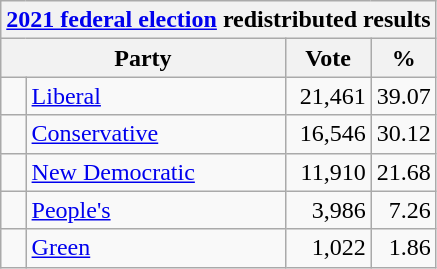<table class="wikitable">
<tr>
<th colspan="4"><a href='#'>2021 federal election</a> redistributed results</th>
</tr>
<tr>
<th bgcolor="#DDDDFF" width="130px" colspan="2">Party</th>
<th bgcolor="#DDDDFF" width="50px">Vote</th>
<th bgcolor="#DDDDFF" width="30px">%</th>
</tr>
<tr>
<td> </td>
<td><a href='#'>Liberal</a></td>
<td align=right>21,461</td>
<td align=right>39.07</td>
</tr>
<tr>
<td> </td>
<td><a href='#'>Conservative</a></td>
<td align=right>16,546</td>
<td align=right>30.12</td>
</tr>
<tr>
<td> </td>
<td><a href='#'>New Democratic</a></td>
<td align=right>11,910</td>
<td align=right>21.68</td>
</tr>
<tr>
<td> </td>
<td><a href='#'>People's</a></td>
<td align=right>3,986</td>
<td align=right>7.26</td>
</tr>
<tr>
<td> </td>
<td><a href='#'>Green</a></td>
<td align=right>1,022</td>
<td align=right>1.86</td>
</tr>
</table>
